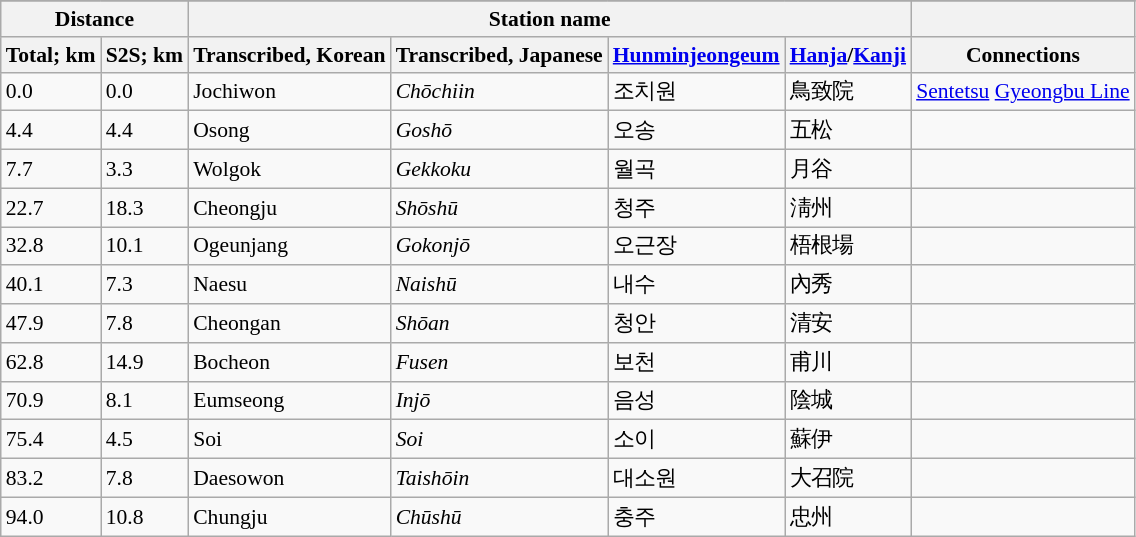<table class="wikitable" style="font-size:90%;">
<tr>
</tr>
<tr>
<th colspan="2">Distance</th>
<th colspan="4">Station name</th>
<th colspan="3"></th>
</tr>
<tr>
<th>Total; km</th>
<th>S2S; km</th>
<th>Transcribed, Korean</th>
<th>Transcribed, Japanese</th>
<th><a href='#'>Hunminjeongeum</a></th>
<th><a href='#'>Hanja</a>/<a href='#'>Kanji</a></th>
<th>Connections</th>
</tr>
<tr>
<td>0.0</td>
<td>0.0</td>
<td>Jochiwon</td>
<td><em>Chōchiin</em></td>
<td>조치원</td>
<td>鳥致院</td>
<td><a href='#'>Sentetsu</a> <a href='#'>Gyeongbu Line</a></td>
</tr>
<tr>
<td>4.4</td>
<td>4.4</td>
<td>Osong</td>
<td><em>Goshō</em></td>
<td>오송</td>
<td>五松</td>
<td></td>
</tr>
<tr>
<td>7.7</td>
<td>3.3</td>
<td>Wolgok</td>
<td><em>Gekkoku</em></td>
<td>월곡</td>
<td>月谷</td>
<td></td>
</tr>
<tr>
<td>22.7</td>
<td>18.3</td>
<td>Cheongju</td>
<td><em>Shōshū</em></td>
<td>청주</td>
<td>淸州</td>
<td></td>
</tr>
<tr>
<td>32.8</td>
<td>10.1</td>
<td>Ogeunjang</td>
<td><em>Gokonjō</em></td>
<td>오근장</td>
<td>梧根場</td>
<td></td>
</tr>
<tr>
<td>40.1</td>
<td>7.3</td>
<td>Naesu</td>
<td><em>Naishū</em></td>
<td>내수</td>
<td>內秀</td>
<td></td>
</tr>
<tr>
<td>47.9</td>
<td>7.8</td>
<td>Cheongan</td>
<td><em>Shōan</em></td>
<td>청안</td>
<td>清安</td>
<td></td>
</tr>
<tr>
<td>62.8</td>
<td>14.9</td>
<td>Bocheon</td>
<td><em>Fusen</em></td>
<td>보천</td>
<td>甫川</td>
<td></td>
</tr>
<tr>
<td>70.9</td>
<td>8.1</td>
<td>Eumseong</td>
<td><em>Injō</em></td>
<td>음성</td>
<td>陰城</td>
<td></td>
</tr>
<tr>
<td>75.4</td>
<td>4.5</td>
<td>Soi</td>
<td><em>Soi</em></td>
<td>소이</td>
<td>蘇伊</td>
<td></td>
</tr>
<tr>
<td>83.2</td>
<td>7.8</td>
<td>Daesowon</td>
<td><em>Taishōin</em></td>
<td>대소원</td>
<td>大召院</td>
<td></td>
</tr>
<tr>
<td>94.0</td>
<td>10.8</td>
<td>Chungju</td>
<td><em>Chūshū</em></td>
<td>충주</td>
<td>忠州</td>
<td></td>
</tr>
</table>
